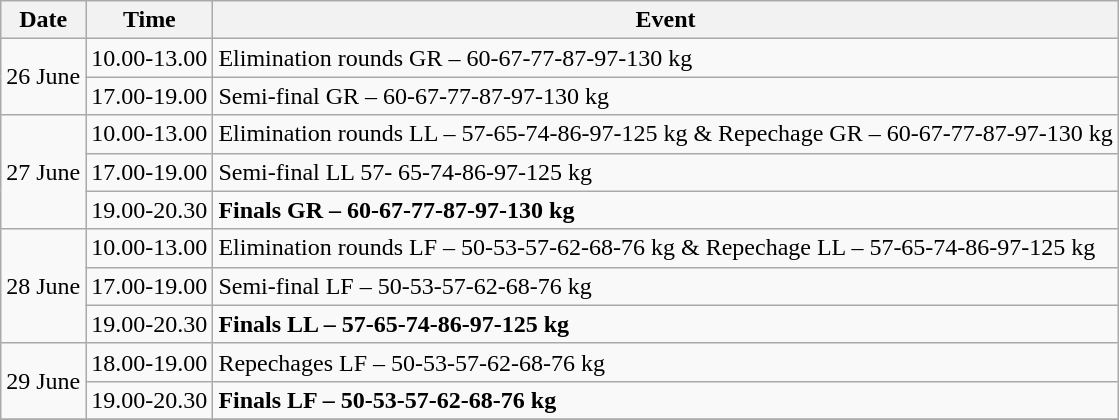<table class=wikitable>
<tr>
<th>Date</th>
<th>Time</th>
<th>Event</th>
</tr>
<tr>
<td rowspan="2">26 June</td>
<td>10.00-13.00</td>
<td>Elimination rounds GR – 60-67-77-87-97-130 kg</td>
</tr>
<tr>
<td>17.00-19.00</td>
<td>Semi-final GR – 60-67-77-87-97-130 kg</td>
</tr>
<tr>
<td rowspan="3">27 June</td>
<td>10.00-13.00</td>
<td>Elimination rounds LL – 57-65-74-86-97-125 kg & Repechage GR – 60-67-77-87-97-130 kg</td>
</tr>
<tr>
<td>17.00-19.00</td>
<td>Semi-final LL 57- 65-74-86-97-125 kg</td>
</tr>
<tr>
<td>19.00-20.30</td>
<td><strong>Finals GR – 60-67-77-87-97-130 kg</strong></td>
</tr>
<tr>
<td rowspan="3">28 June</td>
<td>10.00-13.00</td>
<td>Elimination rounds LF – 50-53-57-62-68-76 kg & Repechage LL – 57-65-74-86-97-125 kg</td>
</tr>
<tr>
<td>17.00-19.00</td>
<td>Semi-final LF – 50-53-57-62-68-76 kg</td>
</tr>
<tr>
<td>19.00-20.30</td>
<td><strong>Finals LL – 57-65-74-86-97-125 kg</strong></td>
</tr>
<tr>
<td rowspan="2">29 June</td>
<td>18.00-19.00</td>
<td>Repechages LF – 50-53-57-62-68-76 kg</td>
</tr>
<tr>
<td>19.00-20.30</td>
<td><strong>Finals LF – 50-53-57-62-68-76 kg</strong></td>
</tr>
<tr>
</tr>
</table>
